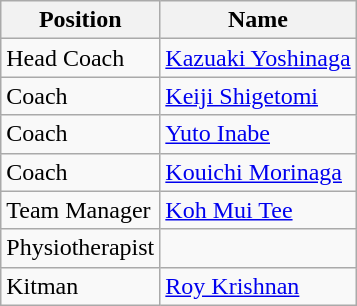<table class="wikitable">
<tr>
<th>Position</th>
<th>Name</th>
</tr>
<tr>
<td>Head Coach</td>
<td> <a href='#'>Kazuaki Yoshinaga</a></td>
</tr>
<tr>
<td>Coach</td>
<td> <a href='#'>Keiji Shigetomi</a></td>
</tr>
<tr>
<td>Coach</td>
<td> <a href='#'>Yuto Inabe</a></td>
</tr>
<tr>
<td>Coach</td>
<td> <a href='#'>Kouichi Morinaga</a></td>
</tr>
<tr>
<td>Team Manager</td>
<td> <a href='#'>Koh Mui Tee</a></td>
</tr>
<tr>
<td>Physiotherapist</td>
<td></td>
</tr>
<tr>
<td>Kitman</td>
<td> <a href='#'>Roy Krishnan</a></td>
</tr>
</table>
